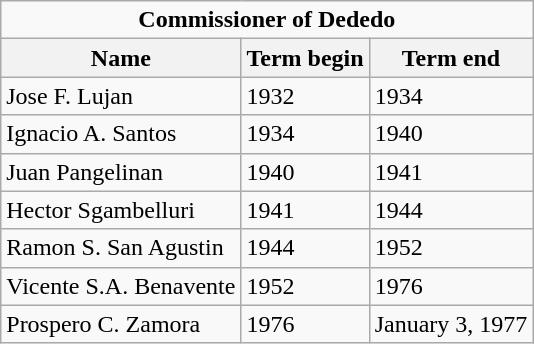<table class="wikitable">
<tr>
<td colspan="3" align=center><strong>Commissioner of Dededo</strong></td>
</tr>
<tr>
<th>Name</th>
<th>Term begin</th>
<th>Term end</th>
</tr>
<tr>
<td>Jose F. Lujan</td>
<td>1932</td>
<td>1934</td>
</tr>
<tr>
<td>Ignacio A. Santos</td>
<td>1934</td>
<td>1940</td>
</tr>
<tr>
<td>Juan Pangelinan</td>
<td>1940</td>
<td>1941</td>
</tr>
<tr>
<td>Hector Sgambelluri</td>
<td>1941</td>
<td>1944</td>
</tr>
<tr>
<td>Ramon S. San Agustin</td>
<td>1944</td>
<td>1952</td>
</tr>
<tr>
<td>Vicente S.A. Benavente</td>
<td>1952</td>
<td>1976</td>
</tr>
<tr>
<td>Prospero C. Zamora</td>
<td>1976</td>
<td>January 3, 1977</td>
</tr>
</table>
